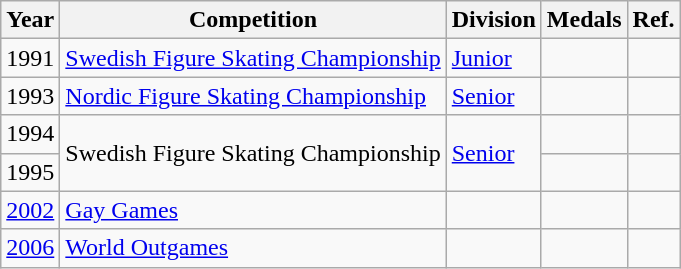<table class="wikitable">
<tr>
<th>Year</th>
<th>Competition</th>
<th>Division</th>
<th>Medals</th>
<th>Ref.</th>
</tr>
<tr>
<td>1991</td>
<td><a href='#'>Swedish Figure Skating Championship</a></td>
<td><a href='#'>Junior</a></td>
<td></td>
<td></td>
</tr>
<tr>
<td>1993</td>
<td><a href='#'>Nordic Figure Skating Championship</a></td>
<td><a href='#'>Senior</a></td>
<td></td>
<td></td>
</tr>
<tr>
<td>1994</td>
<td rowspan="2">Swedish Figure Skating Championship</td>
<td rowspan="2"><a href='#'>Senior</a></td>
<td></td>
<td></td>
</tr>
<tr>
<td>1995</td>
<td></td>
<td></td>
</tr>
<tr>
<td><a href='#'>2002</a></td>
<td><a href='#'>Gay Games</a></td>
<td></td>
<td> </td>
<td></td>
</tr>
<tr>
<td><a href='#'>2006</a></td>
<td><a href='#'>World Outgames</a></td>
<td></td>
<td> </td>
<td></td>
</tr>
</table>
